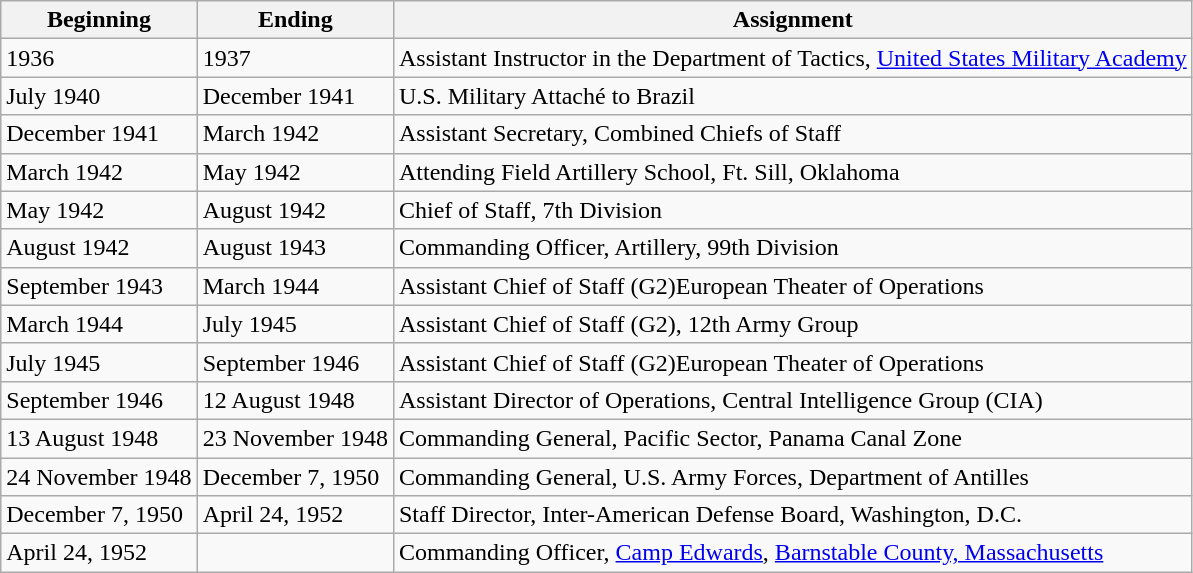<table class="wikitable">
<tr>
<th>Beginning</th>
<th>Ending</th>
<th>Assignment</th>
</tr>
<tr>
<td>1936</td>
<td>1937</td>
<td>Assistant Instructor in the Department of Tactics, <a href='#'>United States Military Academy</a></td>
</tr>
<tr>
<td>July 1940</td>
<td>December 1941</td>
<td>U.S. Military Attaché to Brazil</td>
</tr>
<tr>
<td>December 1941</td>
<td>March 1942</td>
<td>Assistant Secretary, Combined Chiefs of Staff</td>
</tr>
<tr>
<td>March 1942</td>
<td>May 1942</td>
<td>Attending Field Artillery School, Ft. Sill, Oklahoma</td>
</tr>
<tr>
<td>May 1942</td>
<td>August 1942</td>
<td>Chief of Staff, 7th Division</td>
</tr>
<tr>
<td>August 1942</td>
<td>August 1943</td>
<td>Commanding Officer, Artillery, 99th Division</td>
</tr>
<tr>
<td>September 1943</td>
<td>March 1944</td>
<td>Assistant Chief of Staff (G2)European Theater of Operations</td>
</tr>
<tr>
<td>March 1944</td>
<td>July 1945</td>
<td>Assistant Chief of Staff (G2), 12th Army Group</td>
</tr>
<tr>
<td>July 1945</td>
<td>September 1946</td>
<td>Assistant Chief of Staff (G2)European Theater of Operations</td>
</tr>
<tr>
<td>September 1946</td>
<td>12 August 1948</td>
<td>Assistant Director of Operations, Central Intelligence Group (CIA)</td>
</tr>
<tr>
<td>13 August 1948</td>
<td>23 November 1948</td>
<td>Commanding General, Pacific Sector, Panama Canal Zone</td>
</tr>
<tr>
<td>24 November 1948</td>
<td>December 7, 1950</td>
<td>Commanding General, U.S. Army Forces, Department of Antilles</td>
</tr>
<tr>
<td>December 7, 1950</td>
<td>April 24, 1952</td>
<td>Staff Director, Inter-American Defense Board, Washington, D.C.</td>
</tr>
<tr>
<td>April 24, 1952</td>
<td></td>
<td>Commanding Officer, <a href='#'>Camp Edwards</a>, <a href='#'>Barnstable County, Massachusetts</a></td>
</tr>
</table>
